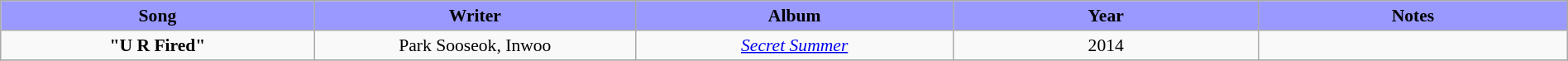<table class="wikitable" style="margin:0.5em auto; clear:both; font-size:.9em; text-align:center; width:100%">
<tr>
<th width="500" style="background: #99F;">Song</th>
<th width="500" style="background: #99F;">Writer</th>
<th width="500" style="background: #99F;">Album</th>
<th width="500" style="background: #99F;">Year</th>
<th width="500" style="background: #99F;">Notes</th>
</tr>
<tr>
<td><strong>"U R Fired"</strong> </td>
<td>Park Sooseok, Inwoo</td>
<td><em><a href='#'>Secret Summer</a></em></td>
<td>2014</td>
<td></td>
</tr>
<tr>
</tr>
</table>
